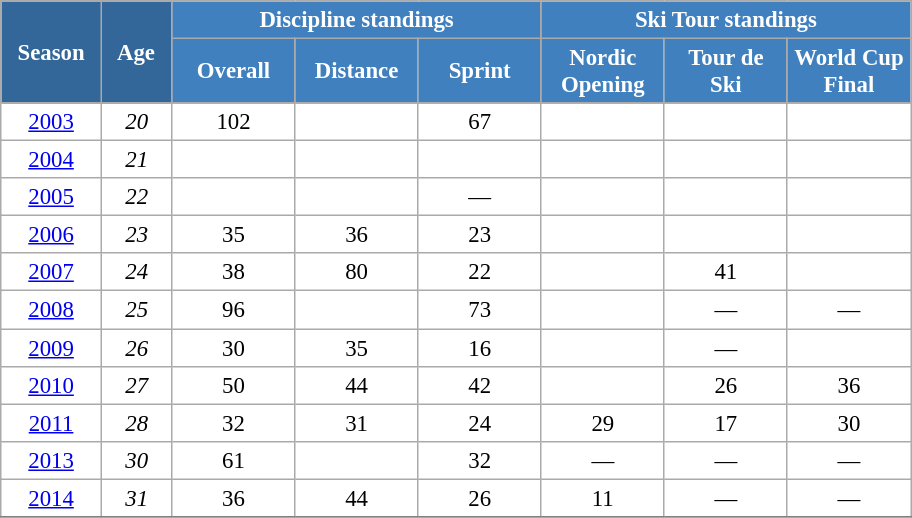<table class="wikitable" style="font-size:95%; text-align:center; border:grey solid 1px; border-collapse:collapse; background:#ffffff;">
<tr>
<th style="background-color:#369; color:white; width:60px;" rowspan="2"> Season </th>
<th style="background-color:#369; color:white; width:40px;" rowspan="2"> Age </th>
<th style="background-color:#4180be; color:white;" colspan="3">Discipline standings</th>
<th style="background-color:#4180be; color:white;" colspan="3">Ski Tour standings</th>
</tr>
<tr>
<th style="background-color:#4180be; color:white; width:75px;">Overall</th>
<th style="background-color:#4180be; color:white; width:75px;">Distance</th>
<th style="background-color:#4180be; color:white; width:75px;">Sprint</th>
<th style="background-color:#4180be; color:white; width:75px;">Nordic<br>Opening</th>
<th style="background-color:#4180be; color:white; width:75px;">Tour de<br>Ski</th>
<th style="background-color:#4180be; color:white; width:75px;">World Cup<br>Final</th>
</tr>
<tr>
<td><a href='#'>2003</a></td>
<td><em>20</em></td>
<td>102</td>
<td></td>
<td>67</td>
<td></td>
<td></td>
<td></td>
</tr>
<tr>
<td><a href='#'>2004</a></td>
<td><em>21</em></td>
<td></td>
<td></td>
<td></td>
<td></td>
<td></td>
<td></td>
</tr>
<tr>
<td><a href='#'>2005</a></td>
<td><em>22</em></td>
<td></td>
<td></td>
<td>—</td>
<td></td>
<td></td>
<td></td>
</tr>
<tr>
<td><a href='#'>2006</a></td>
<td><em>23</em></td>
<td>35</td>
<td>36</td>
<td>23</td>
<td></td>
<td></td>
<td></td>
</tr>
<tr>
<td><a href='#'>2007</a></td>
<td><em>24</em></td>
<td>38</td>
<td>80</td>
<td>22</td>
<td></td>
<td>41</td>
<td></td>
</tr>
<tr>
<td><a href='#'>2008</a></td>
<td><em>25</em></td>
<td>96</td>
<td></td>
<td>73</td>
<td></td>
<td>—</td>
<td>—</td>
</tr>
<tr>
<td><a href='#'>2009</a></td>
<td><em>26</em></td>
<td>30</td>
<td>35</td>
<td>16</td>
<td></td>
<td>—</td>
<td></td>
</tr>
<tr>
<td><a href='#'>2010</a></td>
<td><em>27</em></td>
<td>50</td>
<td>44</td>
<td>42</td>
<td></td>
<td>26</td>
<td>36</td>
</tr>
<tr>
<td><a href='#'>2011</a></td>
<td><em>28</em></td>
<td>32</td>
<td>31</td>
<td>24</td>
<td>29</td>
<td>17</td>
<td>30</td>
</tr>
<tr>
<td><a href='#'>2013</a></td>
<td><em>30</em></td>
<td>61</td>
<td></td>
<td>32</td>
<td>—</td>
<td>—</td>
<td>—</td>
</tr>
<tr>
<td><a href='#'>2014</a></td>
<td><em>31</em></td>
<td>36</td>
<td>44</td>
<td>26</td>
<td>11</td>
<td>—</td>
<td>—</td>
</tr>
<tr>
</tr>
</table>
